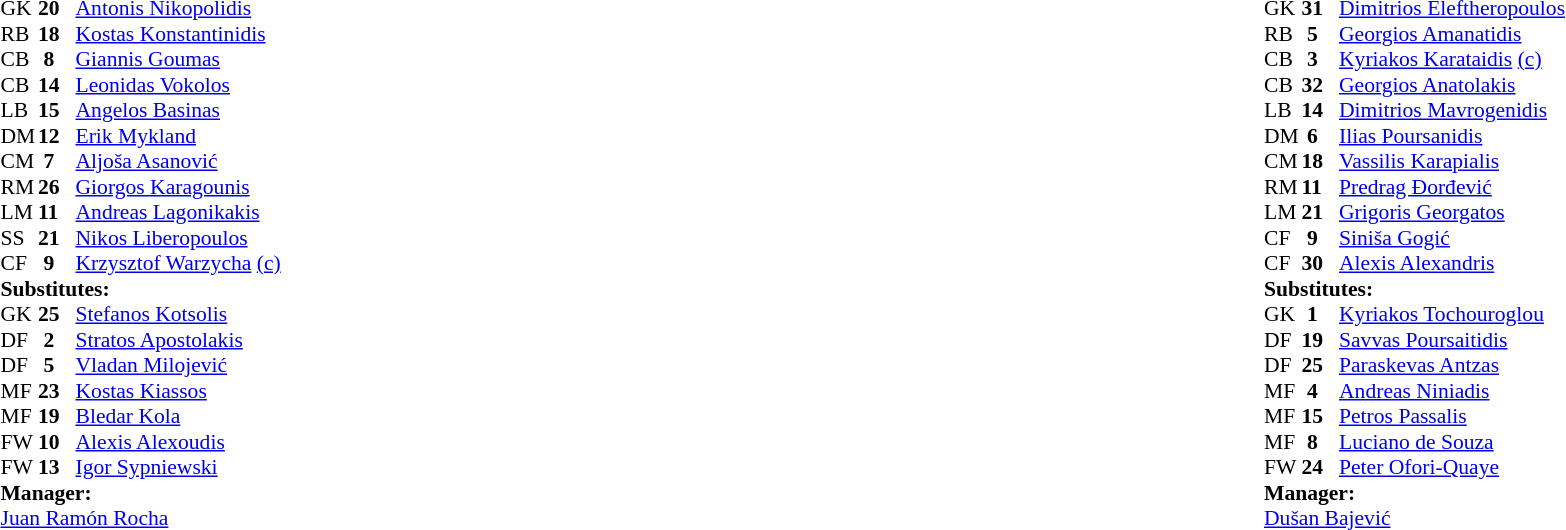<table width="100%">
<tr>
<td valign="top" width="50%"><br><table style="font-size: 90%" cellspacing="0" cellpadding="0">
<tr>
<th width="25"></th>
<th width="25"></th>
</tr>
<tr>
<td>GK</td>
<td><strong>20</strong></td>
<td> <a href='#'>Antonis Nikopolidis</a></td>
</tr>
<tr>
<td>RB</td>
<td><strong>18</strong></td>
<td> <a href='#'>Kostas Konstantinidis</a></td>
</tr>
<tr>
<td>CB</td>
<td><strong> 8</strong></td>
<td> <a href='#'>Giannis Goumas</a></td>
</tr>
<tr>
<td>CB</td>
<td><strong>14</strong></td>
<td> <a href='#'>Leonidas Vokolos</a></td>
</tr>
<tr>
<td>LB</td>
<td><strong>15</strong></td>
<td> <a href='#'>Angelos Basinas</a></td>
</tr>
<tr>
<td>DM</td>
<td><strong>12</strong></td>
<td> <a href='#'>Erik Mykland</a></td>
<td></td>
</tr>
<tr>
<td>CM</td>
<td><strong> 7</strong></td>
<td> <a href='#'>Aljoša Asanović</a></td>
<td></td>
<td> </td>
</tr>
<tr>
<td>RM</td>
<td><strong>26</strong></td>
<td> <a href='#'>Giorgos Karagounis</a></td>
</tr>
<tr>
<td>LM</td>
<td><strong>11</strong></td>
<td> <a href='#'>Andreas Lagonikakis</a></td>
<td></td>
<td> </td>
</tr>
<tr>
<td>SS</td>
<td><strong>21</strong></td>
<td> <a href='#'>Nikos Liberopoulos</a></td>
<td></td>
<td> </td>
</tr>
<tr>
<td>CF</td>
<td><strong> 9</strong></td>
<td> <a href='#'>Krzysztof Warzycha</a> <a href='#'>(c)</a></td>
</tr>
<tr>
<td colspan=4><strong>Substitutes:</strong></td>
</tr>
<tr>
<td>GK</td>
<td><strong>25</strong></td>
<td> <a href='#'>Stefanos Kotsolis</a></td>
</tr>
<tr>
<td>DF</td>
<td><strong> 2</strong></td>
<td> <a href='#'>Stratos Apostolakis</a></td>
</tr>
<tr>
<td>DF</td>
<td><strong> 5</strong></td>
<td> <a href='#'>Vladan Milojević</a></td>
</tr>
<tr>
<td>MF</td>
<td><strong>23</strong></td>
<td> <a href='#'>Kostas Kiassos</a></td>
<td></td>
<td> </td>
</tr>
<tr>
<td>MF</td>
<td><strong>19</strong></td>
<td> <a href='#'>Bledar Kola</a></td>
<td></td>
<td> </td>
</tr>
<tr>
<td>FW</td>
<td><strong>10</strong></td>
<td> <a href='#'>Alexis Alexoudis</a></td>
<td></td>
<td> </td>
</tr>
<tr>
<td>FW</td>
<td><strong>13</strong></td>
<td> <a href='#'>Igor Sypniewski</a></td>
</tr>
<tr>
<td colspan=4><strong>Manager:</strong></td>
</tr>
<tr>
<td colspan="4"> <a href='#'>Juan Ramón Rocha</a></td>
</tr>
</table>
</td>
<td valign="top" width="50%"><br><table style="font-size: 90%" cellspacing="0" cellpadding="0" align="center">
<tr>
<th width="25"></th>
<th width="25"></th>
</tr>
<tr>
<td>GK</td>
<td><strong>31</strong></td>
<td> <a href='#'>Dimitrios Eleftheropoulos</a></td>
</tr>
<tr>
<td>RB</td>
<td><strong> 5</strong></td>
<td> <a href='#'>Georgios Amanatidis</a></td>
<td></td>
</tr>
<tr>
<td>CB</td>
<td><strong> 3</strong></td>
<td> <a href='#'>Kyriakos Karataidis</a> <a href='#'>(c)</a></td>
</tr>
<tr>
<td>CB</td>
<td><strong>32</strong></td>
<td> <a href='#'>Georgios Anatolakis</a></td>
</tr>
<tr>
<td>LB</td>
<td><strong>14</strong></td>
<td> <a href='#'>Dimitrios Mavrogenidis</a></td>
</tr>
<tr>
<td>DM</td>
<td><strong> 6</strong></td>
<td> <a href='#'>Ilias Poursanidis</a></td>
</tr>
<tr>
<td>CM</td>
<td><strong>18</strong></td>
<td> <a href='#'>Vassilis Karapialis</a></td>
<td></td>
<td> </td>
</tr>
<tr>
<td>RM</td>
<td><strong>11</strong></td>
<td> <a href='#'>Predrag Đorđević</a></td>
</tr>
<tr>
<td>LM</td>
<td><strong>21</strong></td>
<td> <a href='#'>Grigoris Georgatos</a></td>
</tr>
<tr>
<td>CF</td>
<td><strong> 9</strong></td>
<td> <a href='#'>Siniša Gogić</a></td>
<td></td>
<td> </td>
</tr>
<tr>
<td>CF</td>
<td><strong>30</strong></td>
<td> <a href='#'>Alexis Alexandris</a></td>
<td></td>
<td> </td>
</tr>
<tr>
<td colspan=4><strong>Substitutes:</strong></td>
</tr>
<tr>
<td>GK</td>
<td><strong> 1</strong></td>
<td> <a href='#'>Kyriakos Tochouroglou</a></td>
</tr>
<tr>
<td>DF</td>
<td><strong>19</strong></td>
<td> <a href='#'>Savvas Poursaitidis</a></td>
</tr>
<tr>
<td>DF</td>
<td><strong>25</strong></td>
<td> <a href='#'>Paraskevas Antzas</a></td>
<td></td>
<td> </td>
</tr>
<tr>
<td>MF</td>
<td><strong> 4</strong></td>
<td> <a href='#'>Andreas Niniadis</a></td>
<td></td>
<td> </td>
</tr>
<tr>
<td>MF</td>
<td><strong>15</strong></td>
<td> <a href='#'>Petros Passalis</a></td>
</tr>
<tr>
<td>MF</td>
<td><strong> 8</strong></td>
<td> <a href='#'>Luciano de Souza</a></td>
</tr>
<tr>
<td>FW</td>
<td><strong>24</strong></td>
<td> <a href='#'>Peter Ofori-Quaye</a></td>
<td></td>
<td> </td>
</tr>
<tr>
<td colspan=4><strong>Manager:</strong></td>
</tr>
<tr>
<td colspan="4"> <a href='#'>Dušan Bajević</a></td>
</tr>
</table>
</td>
</tr>
</table>
